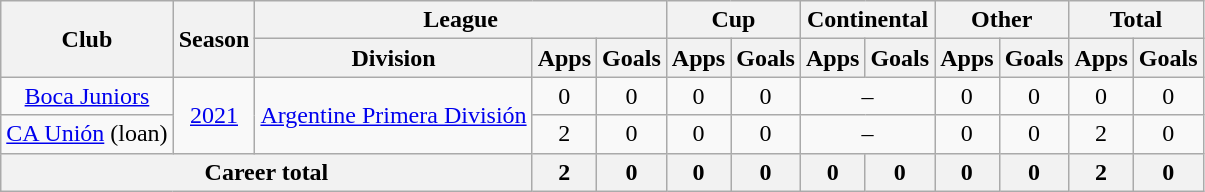<table class="wikitable" style="text-align: center">
<tr>
<th rowspan="2">Club</th>
<th rowspan="2">Season</th>
<th colspan="3">League</th>
<th colspan="2">Cup</th>
<th colspan="2">Continental</th>
<th colspan="2">Other</th>
<th colspan="2">Total</th>
</tr>
<tr>
<th>Division</th>
<th>Apps</th>
<th>Goals</th>
<th>Apps</th>
<th>Goals</th>
<th>Apps</th>
<th>Goals</th>
<th>Apps</th>
<th>Goals</th>
<th>Apps</th>
<th>Goals</th>
</tr>
<tr>
<td><a href='#'>Boca Juniors</a></td>
<td rowspan="2"><a href='#'>2021</a></td>
<td rowspan="2"><a href='#'>Argentine Primera División</a></td>
<td>0</td>
<td>0</td>
<td>0</td>
<td>0</td>
<td colspan="2">–</td>
<td>0</td>
<td>0</td>
<td>0</td>
<td>0</td>
</tr>
<tr>
<td><a href='#'>CA Unión</a> (loan)</td>
<td>2</td>
<td>0</td>
<td>0</td>
<td>0</td>
<td colspan="2">–</td>
<td>0</td>
<td>0</td>
<td>2</td>
<td>0</td>
</tr>
<tr>
<th colspan=3>Career total</th>
<th>2</th>
<th>0</th>
<th>0</th>
<th>0</th>
<th>0</th>
<th>0</th>
<th>0</th>
<th>0</th>
<th>2</th>
<th>0</th>
</tr>
</table>
